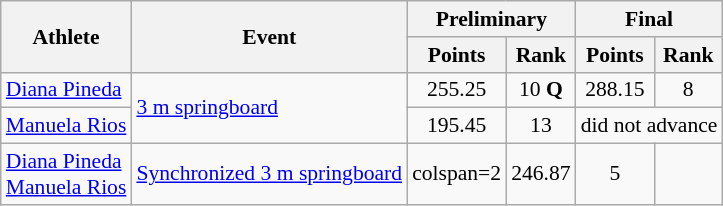<table class=wikitable style="font-size:90%">
<tr>
<th rowspan="2">Athlete</th>
<th rowspan="2">Event</th>
<th colspan="2">Preliminary</th>
<th colspan="2">Final</th>
</tr>
<tr>
<th>Points</th>
<th>Rank</th>
<th>Points</th>
<th>Rank</th>
</tr>
<tr align=center>
<td align=left><a href='#'>Diana Pineda</a></td>
<td align=left rowspan=2><a href='#'>3 m springboard</a></td>
<td>255.25</td>
<td>10 <strong>Q</strong></td>
<td>288.15</td>
<td>8</td>
</tr>
<tr align=center>
<td align=left><a href='#'>Manuela Rios</a></td>
<td>195.45</td>
<td>13</td>
<td colspan=2>did not advance</td>
</tr>
<tr align=center>
<td align=left><a href='#'>Diana Pineda</a><br><a href='#'>Manuela Rios</a></td>
<td align=left><a href='#'>Synchronized 3 m springboard</a></td>
<td>colspan=2 </td>
<td>246.87</td>
<td>5</td>
</tr>
</table>
